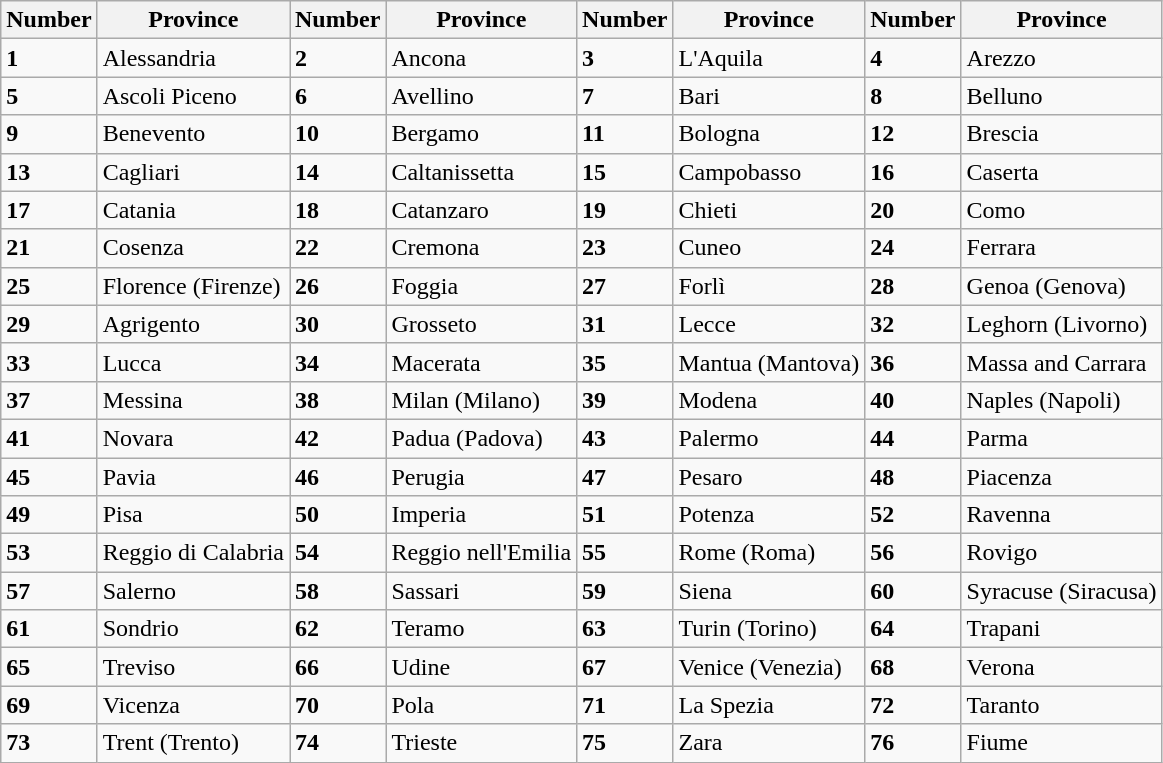<table class="wikitable">
<tr>
<th>Number</th>
<th>Province</th>
<th>Number</th>
<th>Province</th>
<th>Number</th>
<th>Province</th>
<th>Number</th>
<th>Province</th>
</tr>
<tr>
<td><strong>1</strong></td>
<td>Alessandria</td>
<td><strong>2</strong></td>
<td>Ancona</td>
<td><strong>3</strong></td>
<td>L'Aquila</td>
<td><strong>4</strong></td>
<td>Arezzo</td>
</tr>
<tr>
<td><strong>5</strong></td>
<td>Ascoli Piceno</td>
<td><strong>6</strong></td>
<td>Avellino</td>
<td><strong>7</strong></td>
<td>Bari</td>
<td><strong>8</strong></td>
<td>Belluno</td>
</tr>
<tr>
<td><strong>9</strong></td>
<td>Benevento</td>
<td><strong>10</strong></td>
<td>Bergamo</td>
<td><strong>11</strong></td>
<td>Bologna</td>
<td><strong>12</strong></td>
<td>Brescia</td>
</tr>
<tr>
<td><strong>13</strong></td>
<td>Cagliari</td>
<td><strong>14</strong></td>
<td>Caltanissetta</td>
<td><strong>15</strong></td>
<td>Campobasso</td>
<td><strong>16</strong></td>
<td>Caserta</td>
</tr>
<tr>
<td><strong>17</strong></td>
<td>Catania</td>
<td><strong>18</strong></td>
<td>Catanzaro</td>
<td><strong>19</strong></td>
<td>Chieti</td>
<td><strong>20</strong></td>
<td>Como</td>
</tr>
<tr>
<td><strong>21</strong></td>
<td>Cosenza</td>
<td><strong>22</strong></td>
<td>Cremona</td>
<td><strong>23</strong></td>
<td>Cuneo</td>
<td><strong>24</strong></td>
<td>Ferrara</td>
</tr>
<tr>
<td><strong>25</strong></td>
<td>Florence (Firenze)</td>
<td><strong>26</strong></td>
<td>Foggia</td>
<td><strong>27</strong></td>
<td>Forlì</td>
<td><strong>28</strong></td>
<td>Genoa (Genova)</td>
</tr>
<tr>
<td><strong>29</strong></td>
<td>Agrigento</td>
<td><strong>30</strong></td>
<td>Grosseto</td>
<td><strong>31</strong></td>
<td>Lecce</td>
<td><strong>32</strong></td>
<td>Leghorn (Livorno)</td>
</tr>
<tr>
<td><strong>33</strong></td>
<td>Lucca</td>
<td><strong>34</strong></td>
<td>Macerata</td>
<td><strong>35</strong></td>
<td>Mantua (Mantova)</td>
<td><strong>36</strong></td>
<td>Massa and Carrara</td>
</tr>
<tr>
<td><strong>37</strong></td>
<td>Messina</td>
<td><strong>38</strong></td>
<td>Milan (Milano)</td>
<td><strong>39</strong></td>
<td>Modena</td>
<td><strong>40</strong></td>
<td>Naples (Napoli)</td>
</tr>
<tr>
<td><strong>41</strong></td>
<td>Novara</td>
<td><strong>42</strong></td>
<td>Padua (Padova)</td>
<td><strong>43</strong></td>
<td>Palermo</td>
<td><strong>44</strong></td>
<td>Parma</td>
</tr>
<tr>
<td><strong>45</strong></td>
<td>Pavia</td>
<td><strong>46</strong></td>
<td>Perugia</td>
<td><strong>47</strong></td>
<td>Pesaro</td>
<td><strong>48</strong></td>
<td>Piacenza</td>
</tr>
<tr>
<td><strong>49</strong></td>
<td>Pisa</td>
<td><strong>50</strong></td>
<td>Imperia</td>
<td><strong>51</strong></td>
<td>Potenza</td>
<td><strong>52</strong></td>
<td>Ravenna</td>
</tr>
<tr>
<td><strong>53</strong></td>
<td>Reggio di Calabria</td>
<td><strong>54</strong></td>
<td>Reggio nell'Emilia</td>
<td><strong>55</strong></td>
<td>Rome (Roma)</td>
<td><strong>56</strong></td>
<td>Rovigo</td>
</tr>
<tr>
<td><strong>57</strong></td>
<td>Salerno</td>
<td><strong>58</strong></td>
<td>Sassari</td>
<td><strong>59</strong></td>
<td>Siena</td>
<td><strong>60</strong></td>
<td>Syracuse (Siracusa)</td>
</tr>
<tr>
<td><strong>61</strong></td>
<td>Sondrio</td>
<td><strong>62</strong></td>
<td>Teramo</td>
<td><strong>63</strong></td>
<td>Turin (Torino)</td>
<td><strong>64</strong></td>
<td>Trapani</td>
</tr>
<tr>
<td><strong>65</strong></td>
<td>Treviso</td>
<td><strong>66</strong></td>
<td>Udine</td>
<td><strong>67</strong></td>
<td>Venice (Venezia)</td>
<td><strong>68</strong></td>
<td>Verona</td>
</tr>
<tr>
<td><strong>69</strong></td>
<td>Vicenza</td>
<td><strong>70</strong></td>
<td>Pola</td>
<td><strong>71</strong></td>
<td>La Spezia</td>
<td><strong>72</strong></td>
<td>Taranto</td>
</tr>
<tr>
<td><strong>73</strong></td>
<td>Trent (Trento)</td>
<td><strong>74</strong></td>
<td>Trieste</td>
<td><strong>75</strong></td>
<td>Zara</td>
<td><strong>76</strong></td>
<td>Fiume</td>
</tr>
</table>
